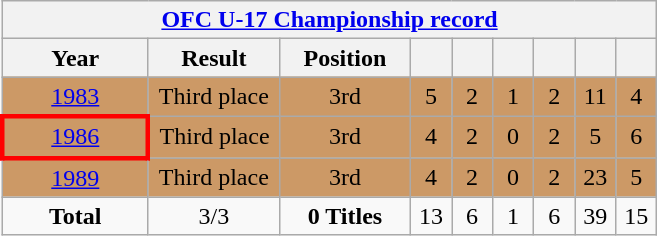<table class="wikitable" style="text-align: center;">
<tr>
<th colspan="9"><a href='#'>OFC U-17 Championship record</a></th>
</tr>
<tr>
<th width="90">Year</th>
<th width="80">Result</th>
<th width="80">Position</th>
<th width="20"></th>
<th width="20"></th>
<th width="20"></th>
<th width="20"></th>
<th width="20"></th>
<th width="20"></th>
</tr>
<tr bgcolor=cc9966>
<td> <a href='#'>1983</a></td>
<td>Third place</td>
<td>3rd</td>
<td>5</td>
<td>2</td>
<td>1</td>
<td>2</td>
<td>11</td>
<td>4</td>
</tr>
<tr bgcolor=cc9966>
<td style="border: 3px solid red"> <a href='#'>1986</a></td>
<td>Third place</td>
<td>3rd</td>
<td>4</td>
<td>2</td>
<td>0</td>
<td>2</td>
<td>5</td>
<td>6</td>
</tr>
<tr bgcolor=cc9966>
<td> <a href='#'>1989</a></td>
<td>Third place</td>
<td>3rd</td>
<td>4</td>
<td>2</td>
<td>0</td>
<td>2</td>
<td>23</td>
<td>5</td>
</tr>
<tr>
<td><strong>Total</strong></td>
<td>3/3</td>
<td><strong>0 Titles</strong></td>
<td>13</td>
<td>6</td>
<td>1</td>
<td>6</td>
<td>39</td>
<td>15</td>
</tr>
</table>
